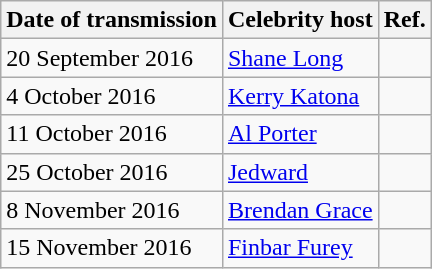<table class="wikitable">
<tr>
<th>Date of transmission</th>
<th>Celebrity host</th>
<th>Ref.</th>
</tr>
<tr>
<td>20 September 2016</td>
<td><a href='#'>Shane Long</a></td>
<td align="center"></td>
</tr>
<tr>
<td>4 October 2016</td>
<td><a href='#'>Kerry Katona</a></td>
<td align="center"></td>
</tr>
<tr>
<td>11 October 2016</td>
<td><a href='#'>Al Porter</a></td>
<td align="center"></td>
</tr>
<tr>
<td>25 October 2016</td>
<td><a href='#'>Jedward</a></td>
<td align="center"></td>
</tr>
<tr>
<td>8 November 2016</td>
<td><a href='#'>Brendan Grace</a></td>
<td align="center"></td>
</tr>
<tr>
<td>15 November 2016</td>
<td><a href='#'>Finbar Furey</a></td>
<td align="center"></td>
</tr>
</table>
